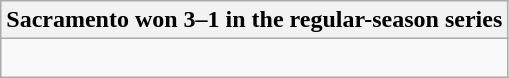<table class="wikitable collapsible collapsed">
<tr>
<th>Sacramento won 3–1 in the regular-season series</th>
</tr>
<tr>
<td><br>


</td>
</tr>
</table>
